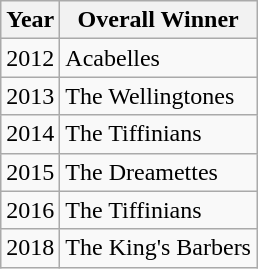<table class="wikitable">
<tr>
<th>Year</th>
<th>Overall Winner</th>
</tr>
<tr>
<td>2012</td>
<td>Acabelles</td>
</tr>
<tr>
<td>2013</td>
<td>The Wellingtones</td>
</tr>
<tr>
<td>2014</td>
<td>The Tiffinians</td>
</tr>
<tr>
<td>2015</td>
<td>The Dreamettes</td>
</tr>
<tr>
<td>2016</td>
<td>The Tiffinians</td>
</tr>
<tr>
<td>2018</td>
<td>The King's Barbers</td>
</tr>
</table>
